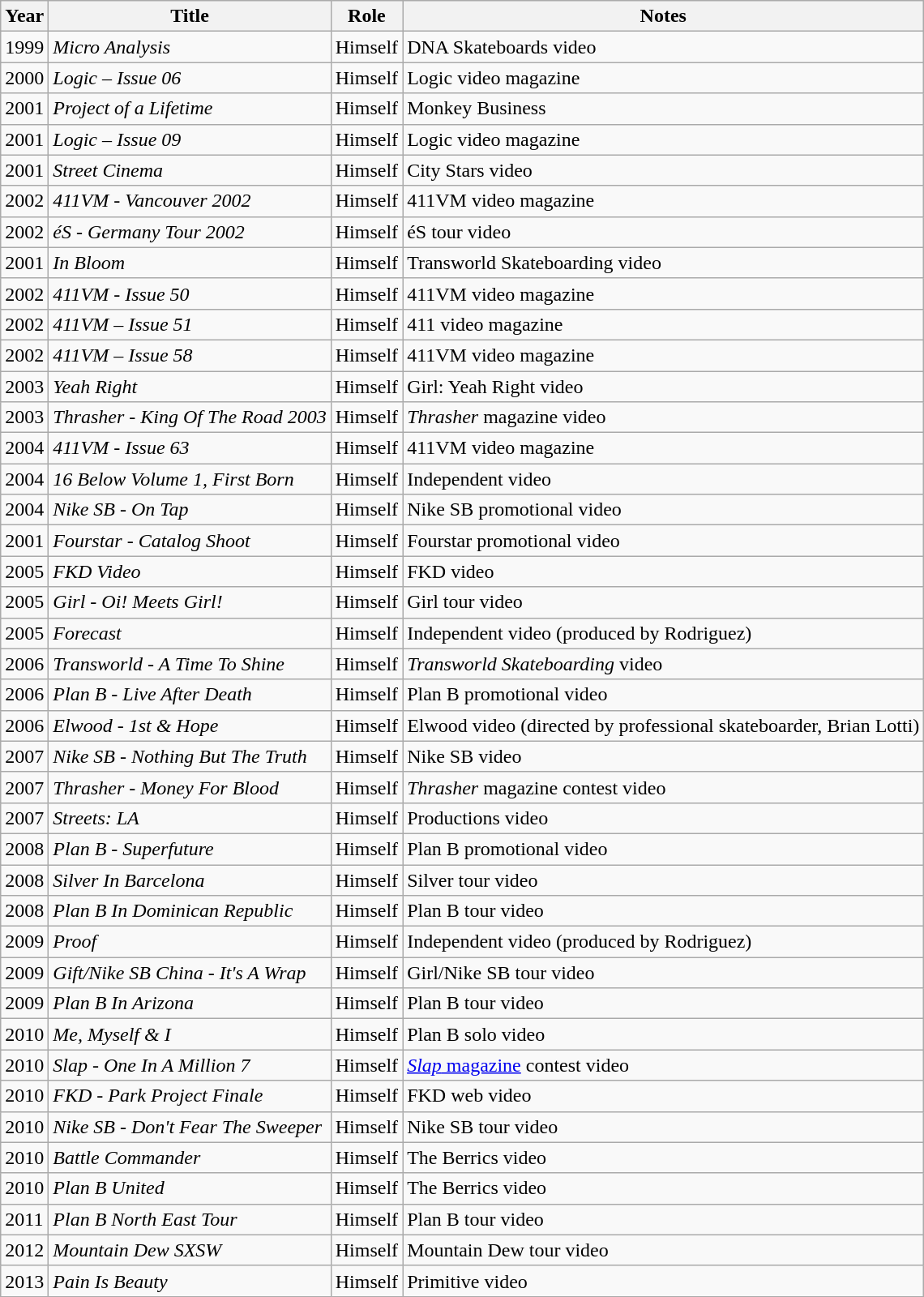<table class="wikitable sortable">
<tr>
<th>Year</th>
<th>Title</th>
<th>Role</th>
<th class="unsortable">Notes</th>
</tr>
<tr>
<td>1999</td>
<td><em>Micro Analysis</em></td>
<td>Himself</td>
<td>DNA Skateboards video</td>
</tr>
<tr>
<td>2000</td>
<td><em>Logic – Issue 06</em></td>
<td>Himself</td>
<td>Logic video magazine</td>
</tr>
<tr>
<td>2001</td>
<td><em>Project of a Lifetime</em></td>
<td>Himself</td>
<td>Monkey Business</td>
</tr>
<tr>
<td>2001</td>
<td><em>Logic – Issue 09</em></td>
<td>Himself</td>
<td>Logic video magazine</td>
</tr>
<tr>
<td>2001</td>
<td><em>Street Cinema</em></td>
<td>Himself</td>
<td>City Stars video</td>
</tr>
<tr>
<td>2002</td>
<td><em>411VM - Vancouver 2002</em></td>
<td>Himself</td>
<td>411VM video magazine</td>
</tr>
<tr>
<td>2002</td>
<td><em>éS - Germany Tour 2002</em></td>
<td>Himself</td>
<td>éS tour video</td>
</tr>
<tr>
<td>2001</td>
<td><em>In Bloom</em></td>
<td>Himself</td>
<td>Transworld Skateboarding video</td>
</tr>
<tr>
<td>2002</td>
<td><em>411VM - Issue 50</em></td>
<td>Himself</td>
<td>411VM video magazine</td>
</tr>
<tr>
<td>2002</td>
<td><em>411VM – Issue 51</em></td>
<td>Himself</td>
<td>411 video magazine</td>
</tr>
<tr>
<td>2002</td>
<td><em>411VM – Issue 58</em></td>
<td>Himself</td>
<td>411VM video magazine</td>
</tr>
<tr>
<td>2003</td>
<td><em>Yeah Right</em></td>
<td>Himself</td>
<td>Girl: Yeah Right video</td>
</tr>
<tr>
<td>2003</td>
<td><em>Thrasher - King Of The Road 2003</em></td>
<td>Himself</td>
<td><em>Thrasher</em> magazine video</td>
</tr>
<tr>
<td>2004</td>
<td><em>411VM  - Issue 63</em></td>
<td>Himself</td>
<td>411VM video magazine</td>
</tr>
<tr>
<td>2004</td>
<td><em>16 Below Volume 1, First Born</em></td>
<td>Himself</td>
<td>Independent video</td>
</tr>
<tr>
<td>2004</td>
<td><em>Nike SB - On Tap</em></td>
<td>Himself</td>
<td>Nike SB promotional video</td>
</tr>
<tr>
<td>2001</td>
<td><em>Fourstar - Catalog Shoot</em></td>
<td>Himself</td>
<td>Fourstar promotional video</td>
</tr>
<tr>
<td>2005</td>
<td><em>FKD Video</em></td>
<td>Himself</td>
<td>FKD video</td>
</tr>
<tr>
<td>2005</td>
<td><em>Girl - Oi! Meets Girl!</em></td>
<td>Himself</td>
<td>Girl tour video</td>
</tr>
<tr>
<td>2005</td>
<td><em>Forecast</em></td>
<td>Himself</td>
<td>Independent video (produced by Rodriguez)</td>
</tr>
<tr>
<td>2006</td>
<td><em>Transworld - A Time To Shine</em></td>
<td>Himself</td>
<td><em>Transworld Skateboarding</em> video</td>
</tr>
<tr>
<td>2006</td>
<td><em>Plan B - Live After Death</em></td>
<td>Himself</td>
<td>Plan B promotional video</td>
</tr>
<tr>
<td>2006</td>
<td><em>Elwood - 1st & Hope</em></td>
<td>Himself</td>
<td>Elwood video (directed by professional skateboarder, Brian Lotti)</td>
</tr>
<tr>
<td>2007</td>
<td><em>Nike SB - Nothing But The Truth</em></td>
<td>Himself</td>
<td>Nike SB video</td>
</tr>
<tr>
<td>2007</td>
<td><em>Thrasher - Money For Blood</em></td>
<td>Himself</td>
<td><em>Thrasher</em> magazine contest video</td>
</tr>
<tr>
<td>2007</td>
<td><em>Streets: LA</em></td>
<td>Himself</td>
<td>Productions video</td>
</tr>
<tr>
<td>2008</td>
<td><em>Plan B - Superfuture</em></td>
<td>Himself</td>
<td>Plan B promotional video</td>
</tr>
<tr>
<td>2008</td>
<td><em>Silver In Barcelona</em></td>
<td>Himself</td>
<td>Silver tour video</td>
</tr>
<tr>
<td>2008</td>
<td><em>Plan B In Dominican Republic</em></td>
<td>Himself</td>
<td>Plan B tour video</td>
</tr>
<tr>
<td>2009</td>
<td><em>Proof</em></td>
<td>Himself</td>
<td>Independent video (produced by Rodriguez)</td>
</tr>
<tr>
<td>2009</td>
<td><em>Gift/Nike SB China - It's A Wrap</em></td>
<td>Himself</td>
<td>Girl/Nike SB tour video</td>
</tr>
<tr>
<td>2009</td>
<td><em>Plan B In Arizona</em></td>
<td>Himself</td>
<td>Plan B tour video</td>
</tr>
<tr>
<td>2010</td>
<td><em>Me, Myself & I</em></td>
<td>Himself</td>
<td>Plan B solo video</td>
</tr>
<tr>
<td>2010</td>
<td><em>Slap - One In A Million 7</em></td>
<td>Himself</td>
<td><a href='#'><em>Slap</em> magazine</a> contest video</td>
</tr>
<tr>
<td>2010</td>
<td><em>FKD - Park Project Finale</em></td>
<td>Himself</td>
<td>FKD web video</td>
</tr>
<tr>
<td>2010</td>
<td><em>Nike SB - Don't Fear The Sweeper</em></td>
<td>Himself</td>
<td>Nike SB tour video</td>
</tr>
<tr>
<td>2010</td>
<td><em>Battle Commander</em></td>
<td>Himself</td>
<td>The Berrics video</td>
</tr>
<tr>
<td>2010</td>
<td><em>Plan B United</em></td>
<td>Himself</td>
<td>The Berrics video</td>
</tr>
<tr>
<td>2011</td>
<td><em>Plan B North East Tour</em></td>
<td>Himself</td>
<td>Plan B tour video</td>
</tr>
<tr>
<td>2012</td>
<td><em>Mountain Dew SXSW</em></td>
<td>Himself</td>
<td>Mountain Dew tour video</td>
</tr>
<tr>
<td>2013</td>
<td><em>Pain Is Beauty</em></td>
<td>Himself</td>
<td>Primitive video</td>
</tr>
</table>
